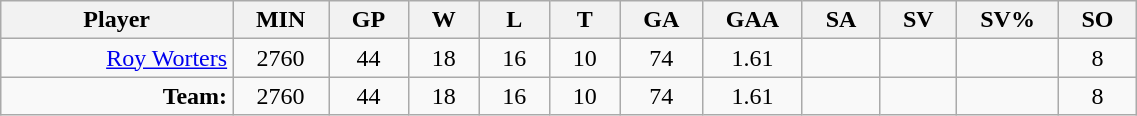<table class="wikitable sortable" width="60%">
<tr>
<th bgcolor="#DDDDFF" width="10%">Player</th>
<th width="3%" bgcolor="#DDDDFF">MIN</th>
<th width="3%" bgcolor="#DDDDFF">GP</th>
<th width="3%" bgcolor="#DDDDFF">W</th>
<th width="3%" bgcolor="#DDDDFF">L</th>
<th width="3%" bgcolor="#DDDDFF">T</th>
<th width="3%" bgcolor="#DDDDFF">GA</th>
<th width="3%" bgcolor="#DDDDFF">GAA</th>
<th width="3%" bgcolor="#DDDDFF">SA</th>
<th width="3%" bgcolor="#DDDDFF">SV</th>
<th width="3%" bgcolor="#DDDDFF">SV%</th>
<th width="3%" bgcolor="#DDDDFF">SO</th>
</tr>
<tr align="center">
<td align="right"><a href='#'>Roy Worters</a></td>
<td>2760</td>
<td>44</td>
<td>18</td>
<td>16</td>
<td>10</td>
<td>74</td>
<td>1.61</td>
<td></td>
<td></td>
<td></td>
<td>8</td>
</tr>
<tr align="center">
<td align="right"><strong>Team:</strong></td>
<td>2760</td>
<td>44</td>
<td>18</td>
<td>16</td>
<td>10</td>
<td>74</td>
<td>1.61</td>
<td></td>
<td></td>
<td></td>
<td>8</td>
</tr>
</table>
